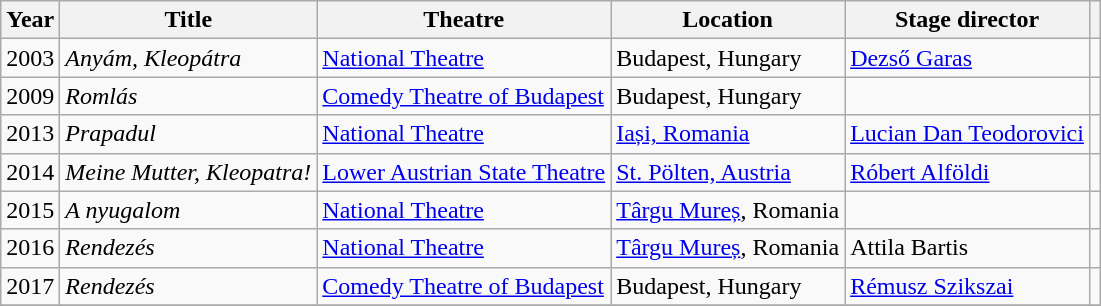<table class="wikitable">
<tr>
<th>Year</th>
<th>Title</th>
<th>Theatre</th>
<th>Location</th>
<th>Stage director</th>
<th></th>
</tr>
<tr>
<td>2003</td>
<td><em>Anyám, Kleopátra</em> </td>
<td><a href='#'>National Theatre</a></td>
<td>Budapest, Hungary</td>
<td><a href='#'>Dezső Garas</a></td>
<td></td>
</tr>
<tr>
<td>2009</td>
<td><em>Romlás</em> </td>
<td><a href='#'>Comedy Theatre of Budapest</a></td>
<td>Budapest, Hungary</td>
<td></td>
<td></td>
</tr>
<tr>
<td>2013</td>
<td><em>Prapadul</em> </td>
<td><a href='#'>National Theatre</a></td>
<td><a href='#'>Iași, Romania</a></td>
<td><a href='#'>Lucian Dan Teodorovici</a></td>
<td></td>
</tr>
<tr>
<td>2014</td>
<td><em>Meine Mutter, Kleopatra!</em> </td>
<td><a href='#'>Lower Austrian State Theatre</a></td>
<td><a href='#'>St. Pölten, Austria</a></td>
<td><a href='#'>Róbert Alföldi</a></td>
<td></td>
</tr>
<tr>
<td>2015</td>
<td><em>A nyugalom</em> </td>
<td><a href='#'>National Theatre</a></td>
<td><a href='#'>Târgu Mureș</a>, Romania</td>
<td></td>
<td></td>
</tr>
<tr>
<td>2016</td>
<td><em>Rendezés</em> </td>
<td><a href='#'>National Theatre</a></td>
<td><a href='#'>Târgu Mureș</a>, Romania</td>
<td>Attila Bartis</td>
<td></td>
</tr>
<tr>
<td>2017</td>
<td><em>Rendezés</em> </td>
<td><a href='#'>Comedy Theatre of Budapest</a></td>
<td>Budapest, Hungary</td>
<td><a href='#'>Rémusz Szikszai</a></td>
<td></td>
</tr>
<tr>
</tr>
</table>
